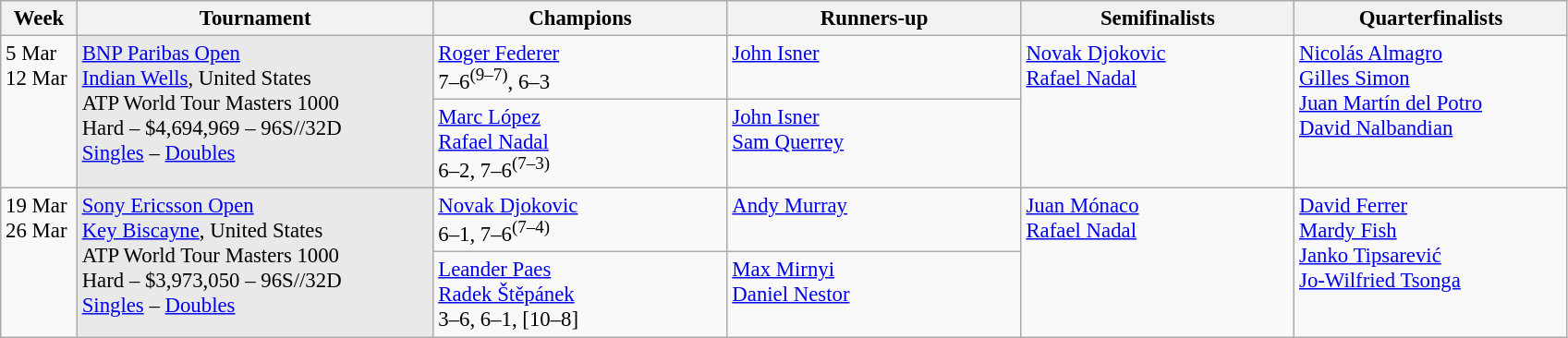<table class=wikitable style=font-size:95%>
<tr>
<th style="width:48px;">Week</th>
<th style="width:250px;">Tournament</th>
<th style="width:205px;">Champions</th>
<th style="width:205px;">Runners-up</th>
<th style="width:190px;">Semifinalists</th>
<th style="width:190px;">Quarterfinalists</th>
</tr>
<tr valign=top>
<td rowspan=2>5 Mar <br>12 Mar</td>
<td style="background:#e9e9e9;" rowspan=2><a href='#'>BNP Paribas Open</a><br> <a href='#'>Indian Wells</a>, United States<br>ATP World Tour Masters 1000<br>Hard – $4,694,969 – 96S//32D<br><a href='#'>Singles</a> – <a href='#'>Doubles</a></td>
<td> <a href='#'>Roger Federer</a><br>7–6<sup>(9–7)</sup>, 6–3</td>
<td> <a href='#'>John Isner</a></td>
<td rowspan=2> <a href='#'>Novak Djokovic</a><br> <a href='#'>Rafael Nadal</a></td>
<td rowspan=2> <a href='#'>Nicolás Almagro</a><br> <a href='#'>Gilles Simon</a><br> <a href='#'>Juan Martín del Potro</a><br> <a href='#'>David Nalbandian</a></td>
</tr>
<tr valign=top>
<td> <a href='#'>Marc López</a><br> <a href='#'>Rafael Nadal</a><br>6–2, 7–6<sup>(7–3)</sup></td>
<td> <a href='#'>John Isner</a><br> <a href='#'>Sam Querrey</a></td>
</tr>
<tr valign=top>
<td rowspan=2>19 Mar<br>26 Mar</td>
<td style="background:#e9e9e9;" rowspan=2><a href='#'>Sony Ericsson Open</a><br> <a href='#'>Key Biscayne</a>, United States<br>ATP World Tour Masters 1000<br>Hard – $3,973,050 – 96S//32D<br><a href='#'>Singles</a> – <a href='#'>Doubles</a></td>
<td> <a href='#'>Novak Djokovic</a><br>6–1, 7–6<sup>(7–4)</sup></td>
<td> <a href='#'>Andy Murray</a></td>
<td rowspan=2> <a href='#'>Juan Mónaco</a> <br> <a href='#'>Rafael Nadal</a></td>
<td rowspan=2> <a href='#'>David Ferrer</a><br>  <a href='#'>Mardy Fish</a><br> <a href='#'>Janko Tipsarević</a><br> <a href='#'>Jo-Wilfried Tsonga</a></td>
</tr>
<tr valign=top>
<td> <a href='#'>Leander Paes</a> <br>  <a href='#'>Radek Štěpánek</a> <br>3–6, 6–1, [10–8]</td>
<td> <a href='#'>Max Mirnyi</a> <br>  <a href='#'>Daniel Nestor</a></td>
</tr>
</table>
